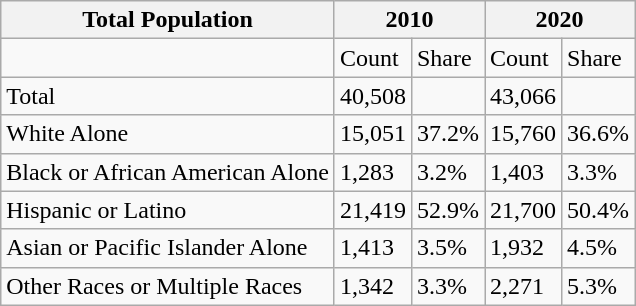<table class="wikitable">
<tr>
<th>Total Population</th>
<th colspan="2">2010</th>
<th colspan="2">2020</th>
</tr>
<tr>
<td></td>
<td>Count</td>
<td>Share</td>
<td>Count</td>
<td>Share</td>
</tr>
<tr>
<td>Total</td>
<td>40,508</td>
<td></td>
<td>43,066</td>
<td></td>
</tr>
<tr>
<td>White Alone</td>
<td>15,051</td>
<td>37.2%</td>
<td>15,760</td>
<td>36.6%</td>
</tr>
<tr>
<td>Black or African American Alone</td>
<td>1,283</td>
<td>3.2%</td>
<td>1,403</td>
<td>3.3%</td>
</tr>
<tr>
<td>Hispanic or Latino</td>
<td>21,419</td>
<td>52.9%</td>
<td>21,700</td>
<td>50.4%</td>
</tr>
<tr>
<td>Asian or Pacific Islander Alone</td>
<td>1,413</td>
<td>3.5%</td>
<td>1,932</td>
<td>4.5%</td>
</tr>
<tr>
<td>Other Races or Multiple Races</td>
<td>1,342</td>
<td>3.3%</td>
<td>2,271</td>
<td>5.3%</td>
</tr>
</table>
